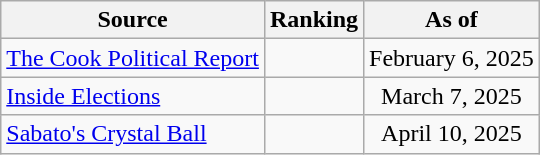<table class="wikitable" style="text-align:center">
<tr>
<th>Source</th>
<th>Ranking</th>
<th>As of</th>
</tr>
<tr>
<td align=left><a href='#'>The Cook Political Report</a></td>
<td></td>
<td>February 6, 2025</td>
</tr>
<tr>
<td align=left><a href='#'>Inside Elections</a></td>
<td></td>
<td>March 7, 2025</td>
</tr>
<tr>
<td align=left><a href='#'>Sabato's Crystal Ball</a></td>
<td></td>
<td>April 10, 2025</td>
</tr>
</table>
